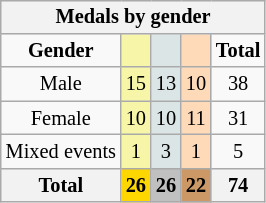<table class="wikitable" style="font-size:85%; float:left">
<tr style="background:#efefef;">
<th colspan=5><strong>Medals by gender</strong></th>
</tr>
<tr align=center>
<td><strong>Gender</strong></td>
<td style="background:#f7f6a8;"></td>
<td style="background:#dce5e5;"></td>
<td style="background:#ffdab9;"></td>
<td><strong>Total</strong></td>
</tr>
<tr align=center>
<td>Male</td>
<td style="background:#F7F6A8;">15</td>
<td style="background:#DCE5E5;">13</td>
<td style="background:#FFDAB9;">10</td>
<td>38</td>
</tr>
<tr align=center>
<td>Female</td>
<td style="background:#F7F6A8;">10</td>
<td style="background:#DCE5E5;">10</td>
<td style="background:#FFDAB9;">11</td>
<td>31</td>
</tr>
<tr align=center>
<td>Mixed events</td>
<td style="background:#F7F6A8;">1</td>
<td style="background:#DCE5E5;">3</td>
<td style="background:#FFDAB9;">1</td>
<td>5</td>
</tr>
<tr align=center>
<th><strong>Total</strong></th>
<th style="background:gold;"><strong>26</strong></th>
<th style="background:silver;"><strong>26</strong></th>
<th style="background:#c96;"><strong>22</strong></th>
<th><strong>74</strong></th>
</tr>
</table>
